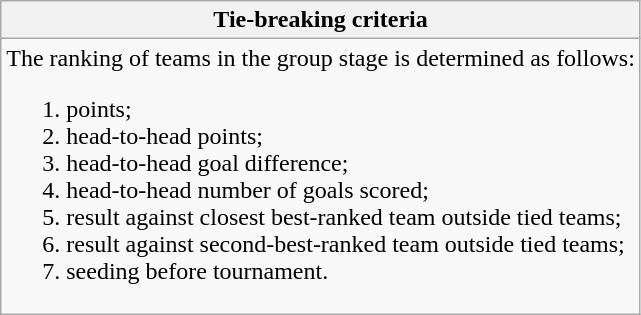<table class="wikitable collapsible collapsed">
<tr>
<th> Tie-breaking criteria</th>
</tr>
<tr>
<td>The ranking of teams in the group stage is determined as follows:<br><ol><li>points;</li><li>head-to-head points;</li><li>head-to-head goal difference;</li><li>head-to-head number of goals scored;</li><li>result against closest best-ranked team outside tied teams;</li><li>result against second-best-ranked team outside tied teams;</li><li>seeding before tournament.</li></ol></td>
</tr>
</table>
